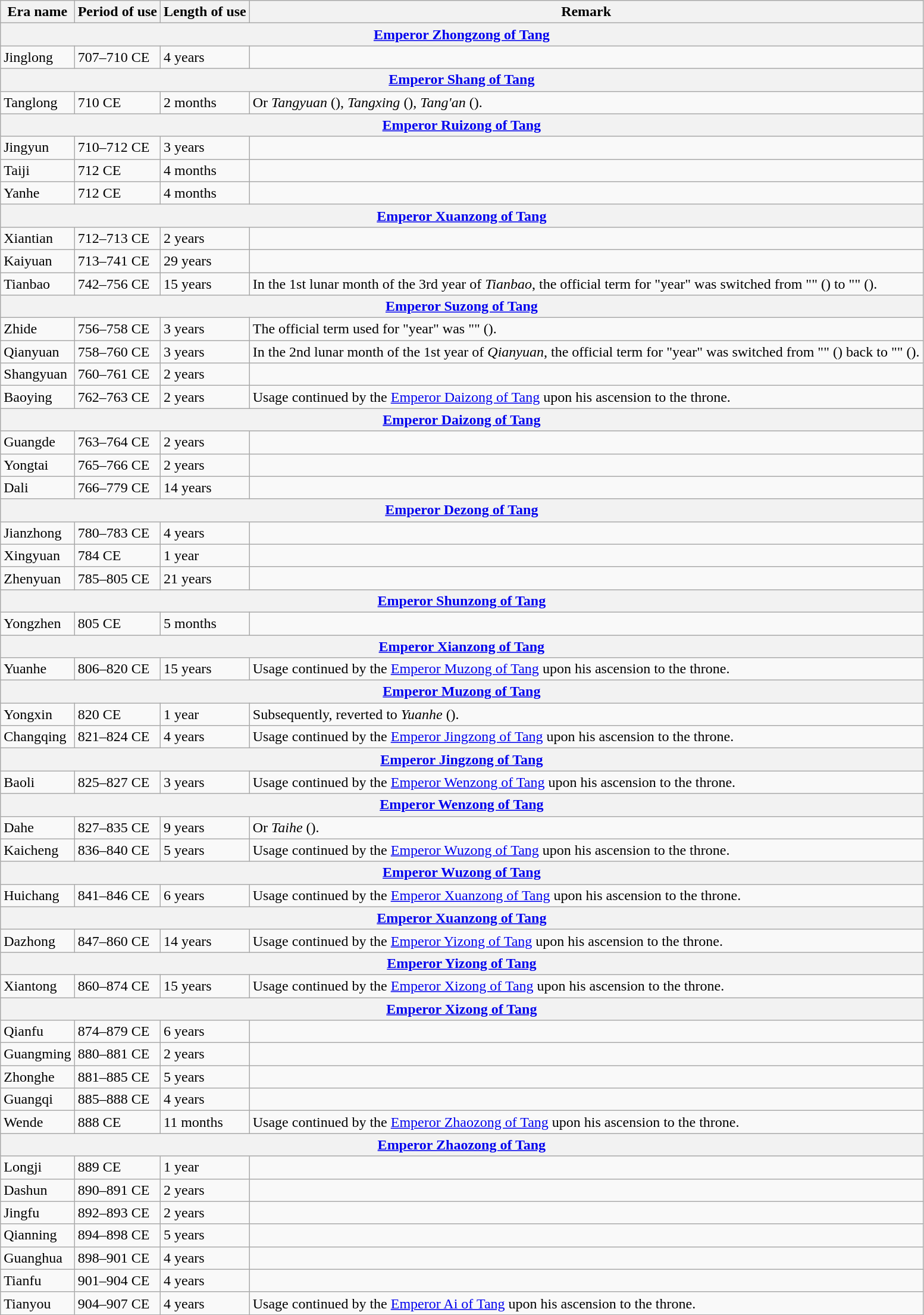<table class="wikitable">
<tr>
<th>Era name</th>
<th>Period of use</th>
<th>Length of use</th>
<th>Remark</th>
</tr>
<tr>
<th colspan="4"><a href='#'>Emperor Zhongzong of Tang</a><br></th>
</tr>
<tr>
<td>Jinglong<br></td>
<td>707–710 CE</td>
<td>4 years</td>
<td></td>
</tr>
<tr>
<th colspan="4"><a href='#'>Emperor Shang of Tang</a><br></th>
</tr>
<tr>
<td>Tanglong<br></td>
<td>710 CE</td>
<td>2 months</td>
<td>Or <em>Tangyuan</em> (), <em>Tangxing</em> (), <em>Tang'an</em> (). </td>
</tr>
<tr>
<th colspan="4"><a href='#'>Emperor Ruizong of Tang</a><br></th>
</tr>
<tr>
<td>Jingyun<br></td>
<td>710–712 CE</td>
<td>3 years</td>
<td></td>
</tr>
<tr>
<td>Taiji<br></td>
<td>712 CE</td>
<td>4 months</td>
<td></td>
</tr>
<tr>
<td>Yanhe<br></td>
<td>712 CE</td>
<td>4 months</td>
<td></td>
</tr>
<tr>
<th colspan="4"><a href='#'>Emperor Xuanzong of Tang</a><br></th>
</tr>
<tr>
<td>Xiantian<br></td>
<td>712–713 CE</td>
<td>2 years</td>
<td></td>
</tr>
<tr>
<td>Kaiyuan<br></td>
<td>713–741 CE</td>
<td>29 years</td>
<td></td>
</tr>
<tr>
<td>Tianbao<br></td>
<td>742–756 CE</td>
<td>15 years</td>
<td>In the 1st lunar month of the 3rd year of <em>Tianbao</em>, the official term for "year" was switched from "" () to "" (). </td>
</tr>
<tr>
<th colspan="4"><a href='#'>Emperor Suzong of Tang</a><br></th>
</tr>
<tr>
<td>Zhide<br></td>
<td>756–758 CE</td>
<td>3 years</td>
<td>The official term used for "year" was "" (). </td>
</tr>
<tr>
<td>Qianyuan<br></td>
<td>758–760 CE</td>
<td>3 years</td>
<td>In the 2nd lunar month of the 1st year of <em>Qianyuan</em>, the official term for "year" was switched from "" () back to "" (). </td>
</tr>
<tr>
<td>Shangyuan<br></td>
<td>760–761 CE</td>
<td>2 years</td>
<td></td>
</tr>
<tr>
<td>Baoying<br></td>
<td>762–763 CE</td>
<td>2 years</td>
<td>Usage continued by the <a href='#'>Emperor Daizong of Tang</a> upon his ascension to the throne. </td>
</tr>
<tr>
<th colspan="4"><a href='#'>Emperor Daizong of Tang</a><br></th>
</tr>
<tr>
<td>Guangde<br></td>
<td>763–764 CE</td>
<td>2 years</td>
<td></td>
</tr>
<tr>
<td>Yongtai<br></td>
<td>765–766 CE</td>
<td>2 years</td>
<td></td>
</tr>
<tr>
<td>Dali<br></td>
<td>766–779 CE</td>
<td>14 years</td>
<td></td>
</tr>
<tr>
<th colspan="4"><a href='#'>Emperor Dezong of Tang</a><br></th>
</tr>
<tr>
<td>Jianzhong<br></td>
<td>780–783 CE</td>
<td>4 years</td>
<td></td>
</tr>
<tr>
<td>Xingyuan<br></td>
<td>784 CE</td>
<td>1 year</td>
<td></td>
</tr>
<tr>
<td>Zhenyuan<br></td>
<td>785–805 CE</td>
<td>21 years</td>
<td></td>
</tr>
<tr>
<th colspan="4"><a href='#'>Emperor Shunzong of Tang</a><br></th>
</tr>
<tr>
<td>Yongzhen<br></td>
<td>805 CE</td>
<td>5 months</td>
<td></td>
</tr>
<tr>
<th colspan="4"><a href='#'>Emperor Xianzong of Tang</a><br></th>
</tr>
<tr>
<td>Yuanhe<br></td>
<td>806–820 CE</td>
<td>15 years</td>
<td>Usage continued by the <a href='#'>Emperor Muzong of Tang</a> upon his ascension to the throne. </td>
</tr>
<tr>
<th colspan="4"><a href='#'>Emperor Muzong of Tang</a><br></th>
</tr>
<tr>
<td>Yongxin<br></td>
<td>820 CE</td>
<td>1 year</td>
<td>Subsequently, reverted to <em>Yuanhe</em> (). </td>
</tr>
<tr>
<td>Changqing<br></td>
<td>821–824 CE</td>
<td>4 years</td>
<td>Usage continued by the <a href='#'>Emperor Jingzong of Tang</a> upon his ascension to the throne. </td>
</tr>
<tr>
<th colspan="4"><a href='#'>Emperor Jingzong of Tang</a><br></th>
</tr>
<tr>
<td>Baoli<br></td>
<td>825–827 CE</td>
<td>3 years</td>
<td>Usage continued by the <a href='#'>Emperor Wenzong of Tang</a> upon his ascension to the throne. </td>
</tr>
<tr>
<th colspan="4"><a href='#'>Emperor Wenzong of Tang</a><br></th>
</tr>
<tr>
<td>Dahe<br></td>
<td>827–835 CE</td>
<td>9 years</td>
<td>Or <em>Taihe</em> (). </td>
</tr>
<tr>
<td>Kaicheng<br></td>
<td>836–840 CE</td>
<td>5 years</td>
<td>Usage continued by the <a href='#'>Emperor Wuzong of Tang</a> upon his ascension to the throne. </td>
</tr>
<tr>
<th colspan="4"><a href='#'>Emperor Wuzong of Tang</a><br></th>
</tr>
<tr>
<td>Huichang<br></td>
<td>841–846 CE</td>
<td>6 years</td>
<td>Usage continued by the <a href='#'>Emperor Xuanzong of Tang</a> upon his ascension to the throne. </td>
</tr>
<tr>
<th colspan="4"><a href='#'>Emperor Xuanzong of Tang</a><br></th>
</tr>
<tr>
<td>Dazhong<br></td>
<td>847–860 CE</td>
<td>14 years</td>
<td>Usage continued by the <a href='#'>Emperor Yizong of Tang</a> upon his ascension to the throne. </td>
</tr>
<tr>
<th colspan="4"><a href='#'>Emperor Yizong of Tang</a><br></th>
</tr>
<tr>
<td>Xiantong<br></td>
<td>860–874 CE</td>
<td>15 years</td>
<td>Usage continued by the <a href='#'>Emperor Xizong of Tang</a> upon his ascension to the throne. </td>
</tr>
<tr>
<th colspan="4"><a href='#'>Emperor Xizong of Tang</a><br></th>
</tr>
<tr>
<td>Qianfu<br></td>
<td>874–879 CE</td>
<td>6 years</td>
<td></td>
</tr>
<tr>
<td>Guangming<br></td>
<td>880–881 CE</td>
<td>2 years</td>
<td></td>
</tr>
<tr>
<td>Zhonghe<br></td>
<td>881–885 CE</td>
<td>5 years</td>
<td></td>
</tr>
<tr>
<td>Guangqi<br></td>
<td>885–888 CE</td>
<td>4 years</td>
<td></td>
</tr>
<tr>
<td>Wende<br></td>
<td>888 CE</td>
<td>11 months</td>
<td>Usage continued by the <a href='#'>Emperor Zhaozong of Tang</a> upon his ascension to the throne. </td>
</tr>
<tr>
<th colspan="4"><a href='#'>Emperor Zhaozong of Tang</a><br></th>
</tr>
<tr>
<td>Longji<br></td>
<td>889 CE</td>
<td>1 year</td>
<td></td>
</tr>
<tr>
<td>Dashun<br></td>
<td>890–891 CE</td>
<td>2 years</td>
<td></td>
</tr>
<tr>
<td>Jingfu<br></td>
<td>892–893 CE</td>
<td>2 years</td>
<td></td>
</tr>
<tr>
<td>Qianning<br></td>
<td>894–898 CE</td>
<td>5 years</td>
<td></td>
</tr>
<tr>
<td>Guanghua<br></td>
<td>898–901 CE</td>
<td>4 years</td>
<td></td>
</tr>
<tr>
<td>Tianfu<br></td>
<td>901–904 CE</td>
<td>4 years</td>
<td></td>
</tr>
<tr>
<td>Tianyou<br></td>
<td>904–907 CE</td>
<td>4 years</td>
<td>Usage continued by the <a href='#'>Emperor Ai of Tang</a> upon his ascension to the throne. </td>
</tr>
</table>
